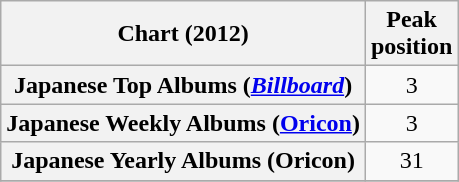<table class="wikitable sortable plainrowheaders" style="text-align:center">
<tr>
<th scope="col">Chart (2012)</th>
<th scope="col">Peak<br>position</th>
</tr>
<tr>
<th scope="row">Japanese Top Albums (<em><a href='#'>Billboard</a></em>)</th>
<td align="center">3</td>
</tr>
<tr>
<th scope="row">Japanese Weekly Albums (<a href='#'>Oricon</a>)</th>
<td align="center">3</td>
</tr>
<tr>
<th scope="row">Japanese Yearly Albums (Oricon)</th>
<td style="text-align:center;">31</td>
</tr>
<tr>
</tr>
</table>
